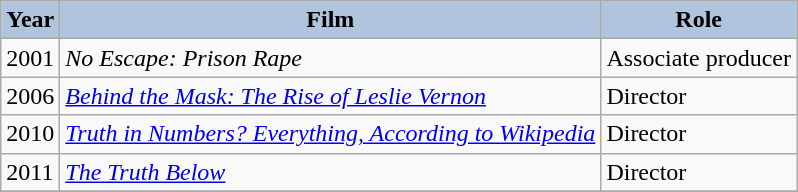<table class="wikitable">
<tr>
<th style="background:#B0C4DE;">Year</th>
<th style="background:#B0C4DE;">Film</th>
<th style="background:#B0C4DE;">Role</th>
</tr>
<tr>
<td>2001</td>
<td><em>No Escape: Prison Rape</em></td>
<td>Associate producer</td>
</tr>
<tr>
<td>2006</td>
<td><em><a href='#'>Behind the Mask: The Rise of Leslie Vernon</a></em></td>
<td>Director</td>
</tr>
<tr>
<td>2010</td>
<td><em><a href='#'>Truth in Numbers? Everything, According to Wikipedia</a></em></td>
<td>Director</td>
</tr>
<tr>
<td>2011</td>
<td><em><a href='#'>The Truth Below</a></em></td>
<td>Director</td>
</tr>
<tr>
</tr>
</table>
